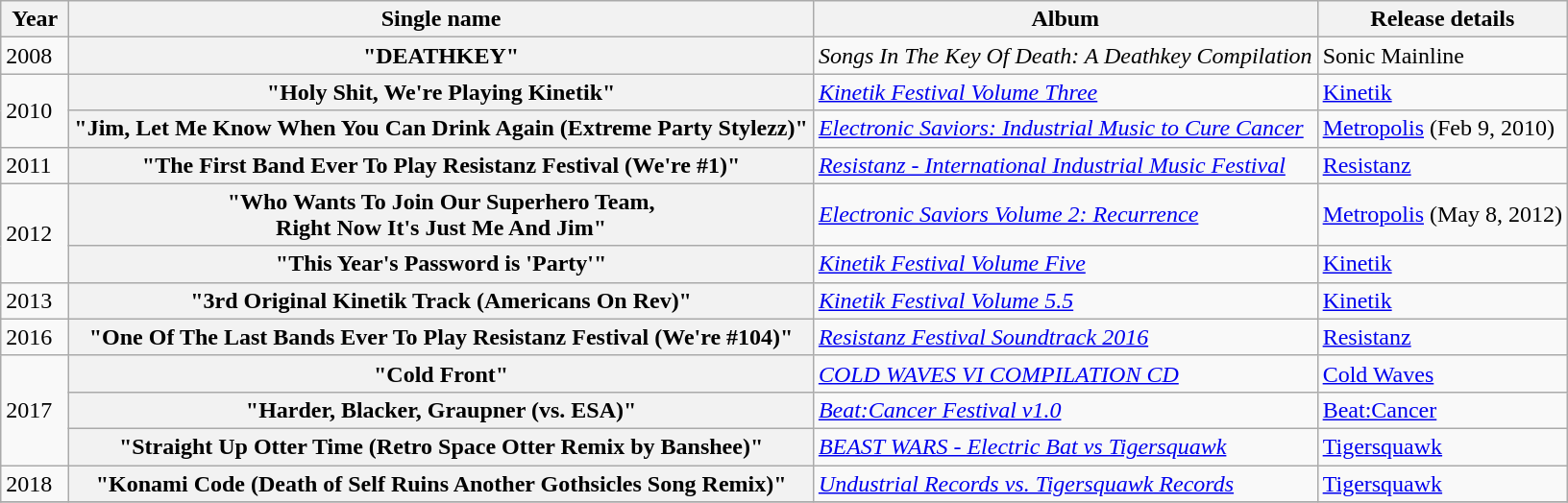<table class="wikitable plainrowheaders" style="text-align:left;">
<tr>
<th scope="col" rowspan="1" style="width:2.5em;">Year</th>
<th scope="col" rowspan="1">Single name</th>
<th scope="col" rowspan="1">Album</th>
<th scope="col" rowspan="1">Release details</th>
</tr>
<tr>
<td rowspan="1">2008</td>
<th scope="row">"DEATHKEY"</th>
<td rowspan="1"><em> Songs In The Key Of Death: A Deathkey Compilation</em></td>
<td align=left>Sonic Mainline</td>
</tr>
<tr>
<td rowspan="2">2010</td>
<th scope="row">"Holy Shit, We're Playing Kinetik"</th>
<td rowspan="1"><em><a href='#'>Kinetik Festival Volume Three</a></em></td>
<td align=left><a href='#'>Kinetik</a></td>
</tr>
<tr>
<th scope="row">"Jim, Let Me Know When You Can Drink Again (Extreme Party Stylezz)"</th>
<td rowspan=" "><em><a href='#'>Electronic Saviors: Industrial Music to Cure Cancer</a></em></td>
<td align=left><a href='#'>Metropolis</a> (Feb 9, 2010)</td>
</tr>
<tr>
<td rowspan="1">2011</td>
<th scope="row">"The First Band Ever To Play Resistanz Festival (We're #1)"</th>
<td rowspan="1"><em><a href='#'>Resistanz - International Industrial Music Festival</a></em></td>
<td align=left><a href='#'>Resistanz</a></td>
</tr>
<tr>
<td rowspan="2">2012</td>
<th scope="row">"Who Wants To Join Our Superhero Team,<br>Right Now It's Just Me And Jim"</th>
<td rowspan=" "><em><a href='#'>Electronic Saviors Volume 2: Recurrence</a></em></td>
<td align=left><a href='#'>Metropolis</a> (May 8, 2012)</td>
</tr>
<tr>
<th scope="row">"This Year's Password is 'Party'"</th>
<td rowspan="1"><em><a href='#'>Kinetik Festival Volume Five</a></em></td>
<td align=left><a href='#'>Kinetik</a></td>
</tr>
<tr>
<td rowspan="1">2013</td>
<th scope="row">"3rd Original Kinetik Track (Americans On Rev)"</th>
<td rowspan="1"><em><a href='#'>Kinetik Festival Volume 5.5</a></em></td>
<td align=left><a href='#'>Kinetik</a></td>
</tr>
<tr>
<td rowspan="1">2016</td>
<th scope="row">"One Of The Last Bands Ever To Play Resistanz Festival (We're #104)"</th>
<td rowspan="1"><em><a href='#'>Resistanz Festival Soundtrack 2016</a></em></td>
<td align=left><a href='#'>Resistanz</a></td>
</tr>
<tr>
<td rowspan="3">2017</td>
<th scope="row">"Cold Front"</th>
<td rowspan="1"><em><a href='#'>COLD WAVES VI COMPILATION CD</a></em></td>
<td align=left><a href='#'>Cold Waves</a></td>
</tr>
<tr>
<th scope="row">"Harder, Blacker, Graupner (vs. ESA)"</th>
<td rowspan=" "><em><a href='#'>Beat:Cancer Festival v1.0</a></em></td>
<td align=left><a href='#'>Beat:Cancer</a></td>
</tr>
<tr>
<th scope="row">"Straight Up Otter Time (Retro Space Otter Remix by Banshee)"</th>
<td rowspan=" "><em><a href='#'>BEAST WARS - Electric Bat vs Tigersquawk</a></em></td>
<td align=left><a href='#'>Tigersquawk</a></td>
</tr>
<tr>
<td rowspan="1">2018</td>
<th scope="row">"Konami Code (Death of Self Ruins Another Gothsicles Song Remix)"</th>
<td rowspan="1"><em><a href='#'>Undustrial Records vs. Tigersquawk Records</a></em></td>
<td align=left><a href='#'>Tigersquawk</a></td>
</tr>
<tr>
</tr>
</table>
